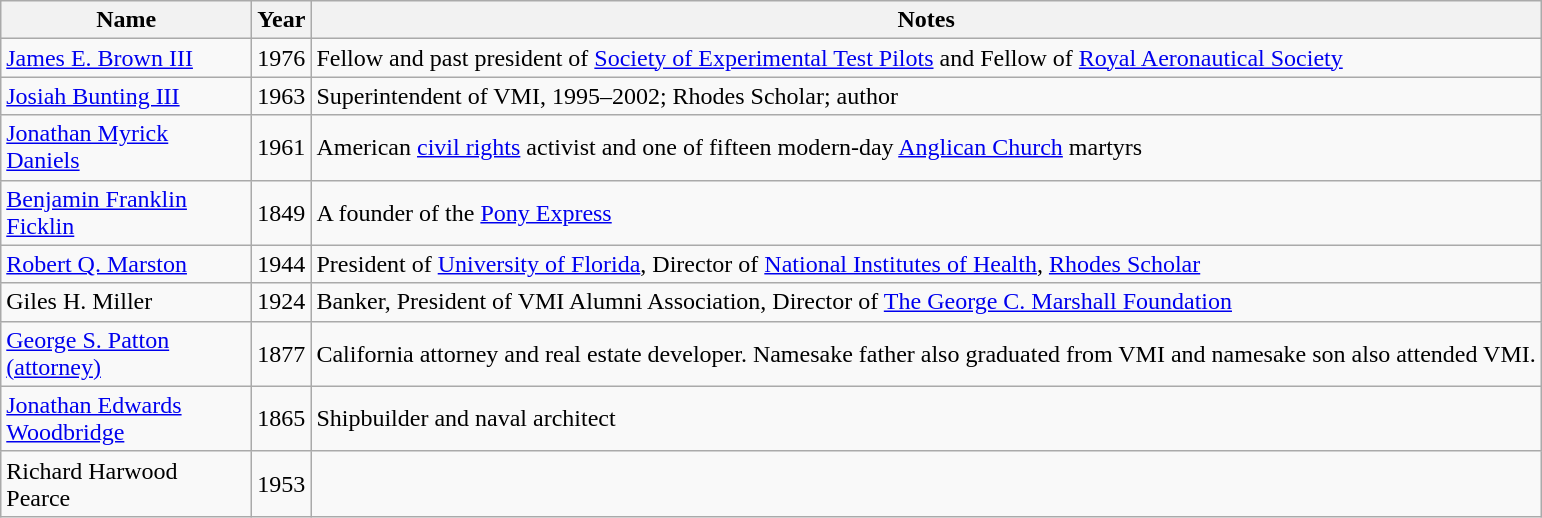<table class="wikitable sortable">
<tr>
<th scope="col" width="160px">Name</th>
<th>Year</th>
<th>Notes</th>
</tr>
<tr>
<td><a href='#'>James E. Brown III</a></td>
<td>1976</td>
<td>Fellow and past president of <a href='#'>Society of Experimental Test Pilots</a> and Fellow of <a href='#'>Royal Aeronautical Society</a></td>
</tr>
<tr>
<td><a href='#'>Josiah Bunting III</a></td>
<td>1963</td>
<td>Superintendent of VMI, 1995–2002; Rhodes Scholar; author</td>
</tr>
<tr>
<td><a href='#'>Jonathan Myrick Daniels</a></td>
<td>1961</td>
<td>American <a href='#'>civil rights</a> activist and one of fifteen modern-day <a href='#'>Anglican Church</a> martyrs</td>
</tr>
<tr>
<td><a href='#'>Benjamin Franklin Ficklin</a></td>
<td>1849</td>
<td>A founder of the <a href='#'>Pony Express</a></td>
</tr>
<tr>
<td><a href='#'>Robert Q. Marston</a></td>
<td>1944</td>
<td>President of <a href='#'>University of Florida</a>, Director of <a href='#'>National Institutes of Health</a>, <a href='#'>Rhodes Scholar</a></td>
</tr>
<tr>
<td>Giles H. Miller</td>
<td>1924</td>
<td>Banker, President of VMI Alumni Association, Director of <a href='#'>The George C. Marshall Foundation</a></td>
</tr>
<tr>
<td><a href='#'>George S. Patton (attorney)</a></td>
<td>1877</td>
<td>California attorney and real estate developer. Namesake father also graduated from VMI and namesake son also attended VMI.</td>
</tr>
<tr>
<td><a href='#'>Jonathan Edwards Woodbridge</a></td>
<td>1865</td>
<td>Shipbuilder and naval architect</td>
</tr>
<tr>
<td>Richard Harwood Pearce</td>
<td>1953</td>
<td></td>
</tr>
</table>
